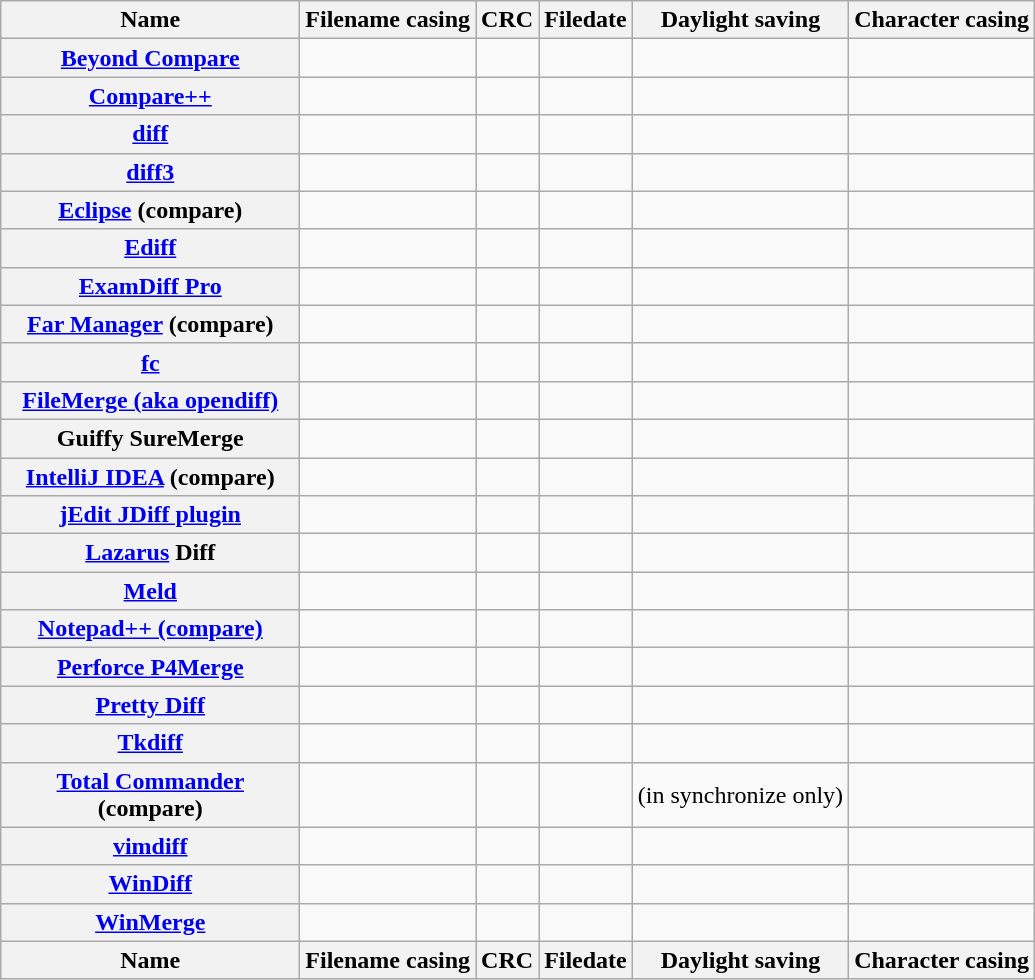<table class="wikitable sortable">
<tr>
<th style="width:12em">Name</th>
<th>Filename casing</th>
<th>CRC</th>
<th>Filedate</th>
<th>Daylight saving</th>
<th>Character casing</th>
</tr>
<tr>
<th><a href='#'>Beyond Compare</a></th>
<td></td>
<td></td>
<td></td>
<td></td>
<td></td>
</tr>
<tr>
<th><a href='#'>Compare++</a></th>
<td></td>
<td></td>
<td></td>
<td></td>
<td></td>
</tr>
<tr>
<th><a href='#'>diff</a></th>
<td></td>
<td></td>
<td></td>
<td></td>
<td></td>
</tr>
<tr>
<th><a href='#'>diff3</a></th>
<td></td>
<td></td>
<td></td>
<td></td>
<td></td>
</tr>
<tr>
<th><a href='#'>Eclipse</a> (compare)</th>
<td></td>
<td></td>
<td></td>
<td></td>
<td></td>
</tr>
<tr>
<th><a href='#'>Ediff</a></th>
<td></td>
<td></td>
<td></td>
<td></td>
<td></td>
</tr>
<tr>
<th><a href='#'>ExamDiff Pro</a></th>
<td></td>
<td></td>
<td></td>
<td></td>
<td></td>
</tr>
<tr>
<th><a href='#'>Far Manager</a> (compare)</th>
<td></td>
<td></td>
<td></td>
<td></td>
<td></td>
</tr>
<tr>
<th><a href='#'>fc</a></th>
<td></td>
<td></td>
<td></td>
<td></td>
<td></td>
</tr>
<tr>
<th><a href='#'>FileMerge (aka opendiff)</a></th>
<td></td>
<td></td>
<td></td>
<td></td>
<td></td>
</tr>
<tr>
<th>Guiffy SureMerge</th>
<td></td>
<td></td>
<td></td>
<td></td>
<td></td>
</tr>
<tr>
<th><a href='#'>IntelliJ IDEA</a> (compare)</th>
<td></td>
<td></td>
<td></td>
<td></td>
<td></td>
</tr>
<tr>
<th><a href='#'>jEdit JDiff plugin</a></th>
<td></td>
<td></td>
<td></td>
<td></td>
<td></td>
</tr>
<tr>
<th><a href='#'>Lazarus</a> Diff</th>
<td></td>
<td></td>
<td></td>
<td></td>
<td></td>
</tr>
<tr>
<th><a href='#'>Meld</a></th>
<td></td>
<td></td>
<td></td>
<td></td>
<td></td>
</tr>
<tr>
<th><a href='#'>Notepad++ (compare)</a></th>
<td></td>
<td></td>
<td></td>
<td></td>
<td></td>
</tr>
<tr>
<th><a href='#'>Perforce P4Merge</a></th>
<td></td>
<td></td>
<td></td>
<td></td>
<td></td>
</tr>
<tr>
<th><a href='#'>Pretty Diff</a></th>
<td></td>
<td></td>
<td></td>
<td></td>
<td></td>
</tr>
<tr>
<th><a href='#'>Tkdiff</a></th>
<td></td>
<td></td>
<td></td>
<td></td>
<td></td>
</tr>
<tr>
<th><a href='#'>Total Commander</a> (compare)</th>
<td></td>
<td></td>
<td></td>
<td> (in synchronize only)</td>
<td></td>
</tr>
<tr>
<th><a href='#'>vimdiff</a></th>
<td></td>
<td></td>
<td></td>
<td></td>
<td></td>
</tr>
<tr>
<th><a href='#'>WinDiff</a></th>
<td></td>
<td></td>
<td></td>
<td></td>
<td></td>
</tr>
<tr>
<th><a href='#'>WinMerge</a></th>
<td></td>
<td></td>
<td></td>
<td></td>
<td></td>
</tr>
<tr class="sortbottom" style="background: #ececec;">
<th style="width:12em">Name</th>
<th>Filename casing</th>
<th>CRC</th>
<th>Filedate</th>
<th>Daylight saving</th>
<th>Character casing</th>
</tr>
</table>
